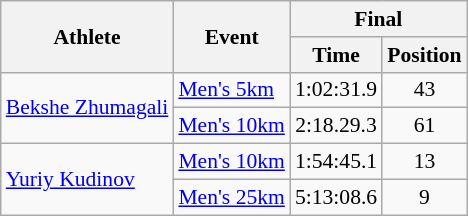<table class="wikitable" border="1" style="font-size:90%">
<tr>
<th rowspan=2>Athlete</th>
<th rowspan=2>Event</th>
<th colspan=2>Final</th>
</tr>
<tr>
<th>Time</th>
<th>Position</th>
</tr>
<tr>
<td rowspan=2><a href='#'>Bekshe Zhumagali</a></td>
<td><a href='#'>Men's 5km</a></td>
<td align=center>1:02:31.9</td>
<td align=center>43</td>
</tr>
<tr>
<td><a href='#'>Men's 10km</a></td>
<td align=center>2:18.29.3</td>
<td align=center>61</td>
</tr>
<tr>
<td rowspan=2><a href='#'>Yuriy Kudinov</a></td>
<td><a href='#'>Men's 10km</a></td>
<td align=center>1:54:45.1</td>
<td align=center>13</td>
</tr>
<tr>
<td><a href='#'>Men's 25km</a></td>
<td align=center>5:13:08.6</td>
<td align=center>9</td>
</tr>
</table>
